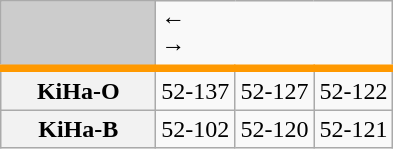<table class="wikitable">
<tr>
<td style="background-color:#ccc; width:6em;"> </td>
<td colspan="6"><div>← </div><div> →</div></td>
</tr>
<tr style="border-top:solid 5px #ff9900;">
<th>KiHa-O</th>
<td>52-137</td>
<td>52-127</td>
<td>52-122</td>
</tr>
<tr>
<th>KiHa-B</th>
<td>52-102</td>
<td>52-120</td>
<td>52-121</td>
</tr>
</table>
